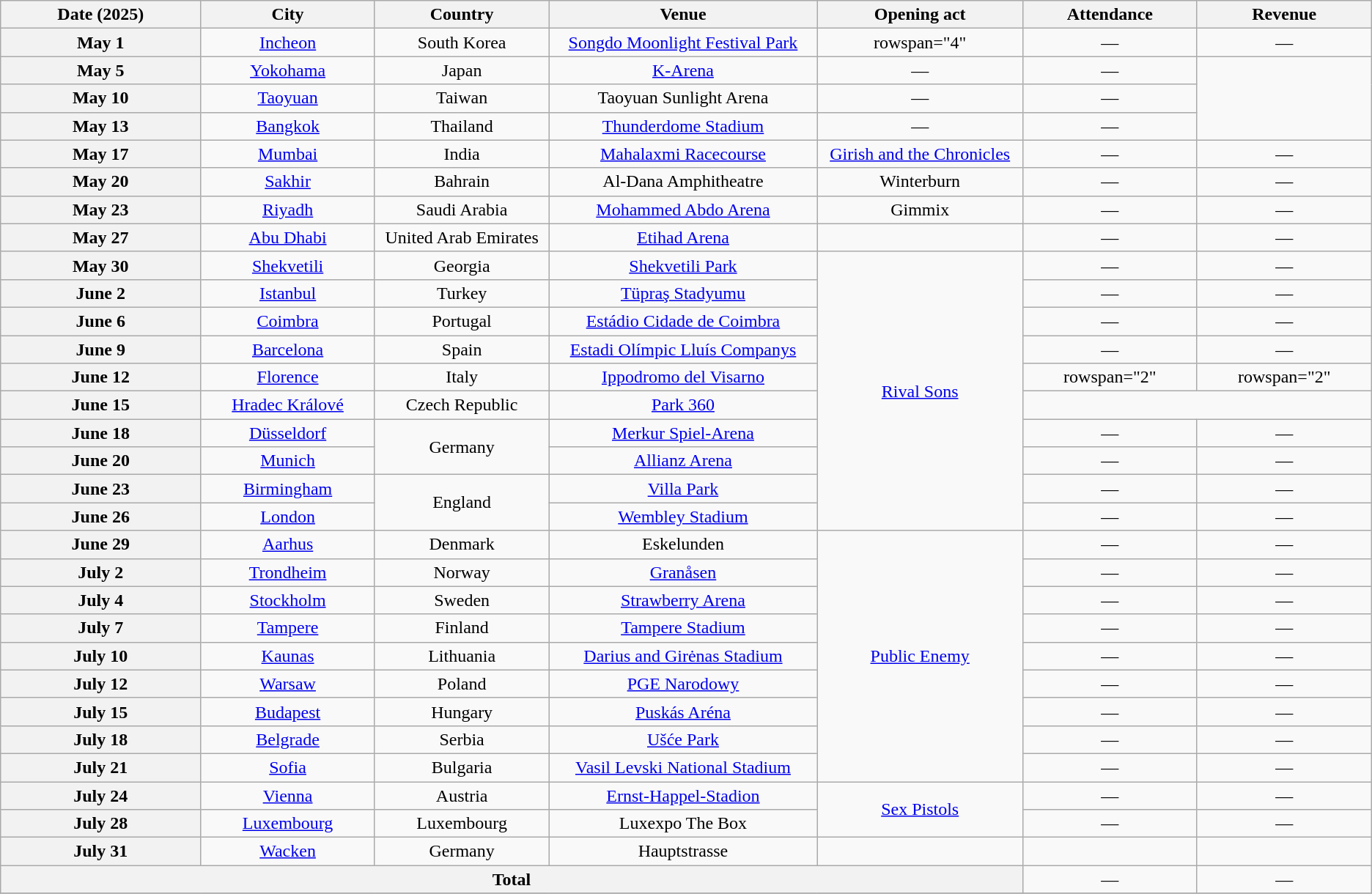<table class="wikitable plainrowheaders" style="text-align:center;">
<tr>
<th scope="col" style="width:12em;">Date (2025)</th>
<th scope="col" style="width:10em;">City</th>
<th scope="col" style="width:10em;">Country</th>
<th scope="col" style="width:16em;">Venue</th>
<th scope="col" style="width:12em;">Opening act</th>
<th scope="col" style="width:10em;">Attendance</th>
<th scope="col" style="width:10em;">Revenue</th>
</tr>
<tr>
<th scope="row" style="text-align:center;">May 1</th>
<td><a href='#'>Incheon</a></td>
<td>South Korea</td>
<td><a href='#'>Songdo Moonlight Festival Park</a></td>
<td>rowspan="4" </td>
<td>—</td>
<td>—</td>
</tr>
<tr>
<th scope="row" style="text-align:center;">May 5</th>
<td><a href='#'>Yokohama</a></td>
<td>Japan</td>
<td><a href='#'>K-Arena</a></td>
<td>—</td>
<td>—</td>
</tr>
<tr>
<th scope="row" style="text-align:center;">May 10</th>
<td><a href='#'>Taoyuan</a></td>
<td>Taiwan</td>
<td>Taoyuan Sunlight Arena</td>
<td>—</td>
<td>—</td>
</tr>
<tr>
<th scope="row" style="text-align:center;">May 13</th>
<td><a href='#'>Bangkok</a></td>
<td>Thailand</td>
<td><a href='#'>Thunderdome Stadium</a></td>
<td>—</td>
<td>—</td>
</tr>
<tr>
<th scope="row" style="text-align:center;">May 17</th>
<td><a href='#'>Mumbai</a></td>
<td>India</td>
<td><a href='#'>Mahalaxmi Racecourse</a></td>
<td><a href='#'>Girish and the Chronicles</a></td>
<td>—</td>
<td>—</td>
</tr>
<tr>
<th scope="row" style="text-align:center;">May 20</th>
<td><a href='#'>Sakhir</a></td>
<td>Bahrain</td>
<td>Al-Dana Amphitheatre</td>
<td>Winterburn</td>
<td>—</td>
<td>—</td>
</tr>
<tr>
<th scope="row" style="text-align:center;">May 23</th>
<td><a href='#'>Riyadh</a></td>
<td>Saudi Arabia</td>
<td><a href='#'>Mohammed Abdo Arena</a></td>
<td>Gimmix</td>
<td>—</td>
<td>—</td>
</tr>
<tr>
<th scope="row" style="text-align:center;">May 27</th>
<td><a href='#'>Abu Dhabi</a></td>
<td>United Arab Emirates</td>
<td><a href='#'>Etihad Arena</a></td>
<td></td>
<td>—</td>
<td>—</td>
</tr>
<tr>
<th scope="row" style="text-align:center;">May 30</th>
<td><a href='#'>Shekvetili</a></td>
<td>Georgia</td>
<td><a href='#'>Shekvetili Park</a></td>
<td rowspan="10"><a href='#'>Rival Sons</a></td>
<td>—</td>
<td>—</td>
</tr>
<tr>
<th scope="row" style="text-align:center;">June 2</th>
<td><a href='#'>Istanbul</a></td>
<td>Turkey</td>
<td><a href='#'>Tüpraş Stadyumu</a></td>
<td>—</td>
<td>—</td>
</tr>
<tr>
<th scope="row" style="text-align:center;">June 6</th>
<td><a href='#'>Coimbra</a></td>
<td>Portugal</td>
<td><a href='#'>Estádio Cidade de Coimbra</a></td>
<td>—</td>
<td>—</td>
</tr>
<tr>
<th scope="row" style="text-align:center;">June 9</th>
<td><a href='#'>Barcelona</a></td>
<td>Spain</td>
<td><a href='#'>Estadi Olímpic Lluís Companys</a></td>
<td>—</td>
<td>—</td>
</tr>
<tr>
<th scope="row" style="text-align:center;">June 12</th>
<td><a href='#'>Florence</a></td>
<td>Italy</td>
<td><a href='#'>Ippodromo del Visarno</a></td>
<td>rowspan="2" </td>
<td>rowspan="2" </td>
</tr>
<tr>
<th scope="row" style="text-align:center;">June 15</th>
<td><a href='#'>Hradec Králové</a></td>
<td>Czech Republic</td>
<td><a href='#'>Park 360</a></td>
</tr>
<tr>
<th scope="row" style="text-align:center;">June 18</th>
<td><a href='#'>Düsseldorf</a></td>
<td rowspan="2">Germany</td>
<td><a href='#'>Merkur Spiel-Arena</a></td>
<td>—</td>
<td>—</td>
</tr>
<tr>
<th scope="row" style="text-align:center;">June 20</th>
<td><a href='#'>Munich</a></td>
<td><a href='#'>Allianz Arena</a></td>
<td>—</td>
<td>—</td>
</tr>
<tr>
<th scope="row" style="text-align:center;">June 23</th>
<td><a href='#'>Birmingham</a></td>
<td rowspan="2">England</td>
<td><a href='#'>Villa Park</a></td>
<td>—</td>
<td>—</td>
</tr>
<tr>
<th scope="row" style="text-align:center;">June 26</th>
<td><a href='#'>London</a></td>
<td><a href='#'>Wembley Stadium</a></td>
<td>—</td>
<td>—</td>
</tr>
<tr>
<th scope="row" style="text-align:center;">June 29</th>
<td><a href='#'>Aarhus</a></td>
<td>Denmark</td>
<td>Eskelunden</td>
<td rowspan="9"><a href='#'>Public Enemy</a></td>
<td>—</td>
<td>—</td>
</tr>
<tr>
<th scope="row" style="text-align:center;">July 2</th>
<td><a href='#'>Trondheim</a></td>
<td>Norway</td>
<td><a href='#'>Granåsen</a></td>
<td>—</td>
<td>—</td>
</tr>
<tr>
<th scope="row" style="text-align:center;">July 4</th>
<td><a href='#'>Stockholm</a></td>
<td>Sweden</td>
<td><a href='#'>Strawberry Arena</a></td>
<td>—</td>
<td>—</td>
</tr>
<tr>
<th scope="row" style="text-align:center;">July 7</th>
<td><a href='#'>Tampere</a></td>
<td>Finland</td>
<td><a href='#'>Tampere Stadium</a></td>
<td>—</td>
<td>—</td>
</tr>
<tr>
<th scope="row" style="text-align:center;">July 10</th>
<td><a href='#'>Kaunas</a></td>
<td>Lithuania</td>
<td><a href='#'>Darius and Girėnas Stadium</a></td>
<td>—</td>
<td>—</td>
</tr>
<tr>
<th scope="row" style="text-align:center;">July 12</th>
<td><a href='#'>Warsaw</a></td>
<td>Poland</td>
<td><a href='#'>PGE Narodowy</a></td>
<td>—</td>
<td>—</td>
</tr>
<tr>
<th scope="row" style="text-align:center;">July 15</th>
<td><a href='#'>Budapest</a></td>
<td>Hungary</td>
<td><a href='#'>Puskás Aréna</a></td>
<td>—</td>
<td>—</td>
</tr>
<tr>
<th scope="row" style="text-align:center;">July 18</th>
<td><a href='#'>Belgrade</a></td>
<td>Serbia</td>
<td><a href='#'>Ušće Park</a></td>
<td>—</td>
<td>—</td>
</tr>
<tr>
<th scope="row" style="text-align:center;">July 21</th>
<td><a href='#'>Sofia</a></td>
<td>Bulgaria</td>
<td><a href='#'>Vasil Levski National Stadium</a></td>
<td>—</td>
<td>—</td>
</tr>
<tr>
<th scope="row" style="text-align:center;">July 24</th>
<td><a href='#'>Vienna</a></td>
<td>Austria</td>
<td><a href='#'>Ernst-Happel-Stadion</a></td>
<td rowspan="2"><a href='#'>Sex Pistols</a></td>
<td>—</td>
<td>—</td>
</tr>
<tr>
<th scope="row" style="text-align:center;">July 28</th>
<td><a href='#'>Luxembourg</a></td>
<td>Luxembourg</td>
<td>Luxexpo The Box</td>
<td>—</td>
<td>—</td>
</tr>
<tr>
<th scope="row" style="text-align:center;">July 31</th>
<td><a href='#'>Wacken</a></td>
<td>Germany</td>
<td>Hauptstrasse</td>
<td></td>
<td></td>
<td></td>
</tr>
<tr>
<th colspan="5">Total</th>
<td>—</td>
<td>—</td>
</tr>
<tr>
</tr>
</table>
